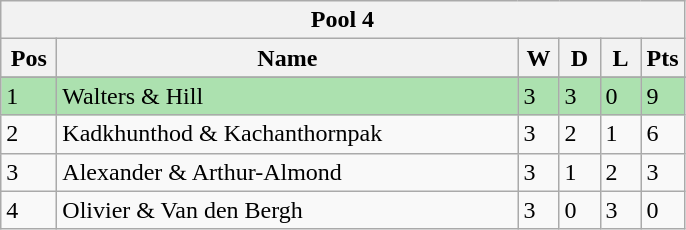<table class="wikitable">
<tr>
<th colspan="6">Pool 4</th>
</tr>
<tr>
<th width=30>Pos</th>
<th width=300>Name</th>
<th width=20>W</th>
<th width=20>D</th>
<th width=20>L</th>
<th width=20>Pts</th>
</tr>
<tr>
</tr>
<tr style="background:#ACE1AF;">
<td>1</td>
<td> Walters & Hill</td>
<td>3</td>
<td>3</td>
<td>0</td>
<td>9</td>
</tr>
<tr>
<td>2</td>
<td> Kadkhunthod & Kachanthornpak</td>
<td>3</td>
<td>2</td>
<td>1</td>
<td>6</td>
</tr>
<tr>
<td>3</td>
<td> Alexander & Arthur-Almond</td>
<td>3</td>
<td>1</td>
<td>2</td>
<td>3</td>
</tr>
<tr>
<td>4</td>
<td> Olivier & Van den Bergh</td>
<td>3</td>
<td>0</td>
<td>3</td>
<td>0</td>
</tr>
</table>
